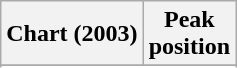<table class="wikitable sortable plainrowheaders" style="text-align:center">
<tr>
<th scope="col">Chart (2003)</th>
<th scope="col">Peak<br> position</th>
</tr>
<tr>
</tr>
<tr>
</tr>
</table>
